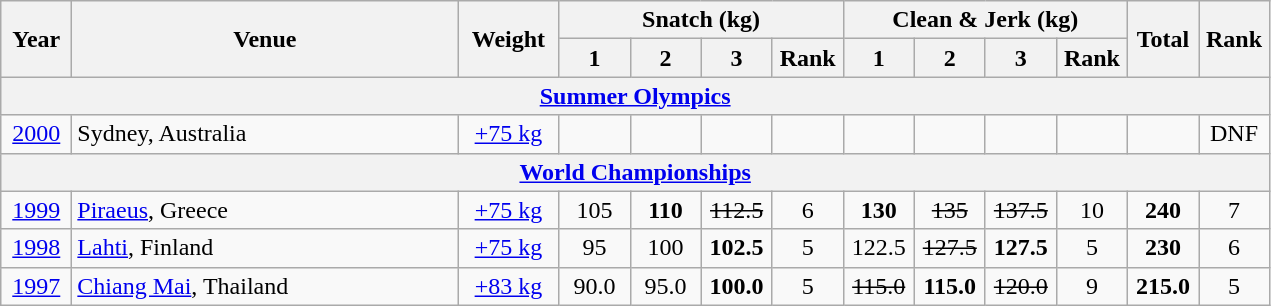<table class = "wikitable" style="text-align:center;">
<tr>
<th rowspan="2" style="width:40px;">Year</th>
<th rowspan="2" style="width:250px;">Venue</th>
<th rowspan="2" style="width:60px;">Weight</th>
<th colspan=4>Snatch (kg)</th>
<th colspan=4>Clean & Jerk (kg)</th>
<th rowspan="2" style="width:40px;">Total</th>
<th rowspan="2" style="width:40px;">Rank</th>
</tr>
<tr>
<th width=40>1</th>
<th width=40>2</th>
<th width=40>3</th>
<th width=40>Rank</th>
<th width=40>1</th>
<th width=40>2</th>
<th width=40>3</th>
<th width=40>Rank</th>
</tr>
<tr>
<th colspan=13><a href='#'>Summer Olympics</a></th>
</tr>
<tr>
<td><a href='#'>2000</a></td>
<td align=left> Sydney, Australia</td>
<td><a href='#'>+75 kg</a></td>
<td></td>
<td></td>
<td></td>
<td></td>
<td></td>
<td></td>
<td></td>
<td></td>
<td></td>
<td>DNF</td>
</tr>
<tr>
<th colspan=13><a href='#'>World Championships</a></th>
</tr>
<tr>
<td><a href='#'>1999</a></td>
<td align=left> <a href='#'>Piraeus</a>, Greece</td>
<td><a href='#'>+75 kg</a></td>
<td>105</td>
<td><strong>110</strong></td>
<td><s>112.5</s></td>
<td>6</td>
<td><strong>130</strong></td>
<td><s>135</s></td>
<td><s>137.5</s></td>
<td>10</td>
<td><strong>240</strong></td>
<td>7</td>
</tr>
<tr>
<td><a href='#'>1998</a></td>
<td align=left> <a href='#'>Lahti</a>, Finland</td>
<td><a href='#'>+75 kg</a></td>
<td>95</td>
<td>100</td>
<td><strong>102.5</strong></td>
<td>5</td>
<td>122.5</td>
<td><s>127.5</s></td>
<td><strong>127.5</strong></td>
<td>5</td>
<td><strong>230</strong></td>
<td>6</td>
</tr>
<tr>
<td><a href='#'>1997</a></td>
<td align=left> <a href='#'>Chiang Mai</a>, Thailand</td>
<td><a href='#'>+83 kg</a></td>
<td>90.0</td>
<td>95.0</td>
<td><strong>100.0</strong></td>
<td>5</td>
<td><s>115.0</s></td>
<td><strong>115.0</strong></td>
<td><s>120.0</s></td>
<td>9</td>
<td><strong>215.0</strong></td>
<td>5</td>
</tr>
</table>
